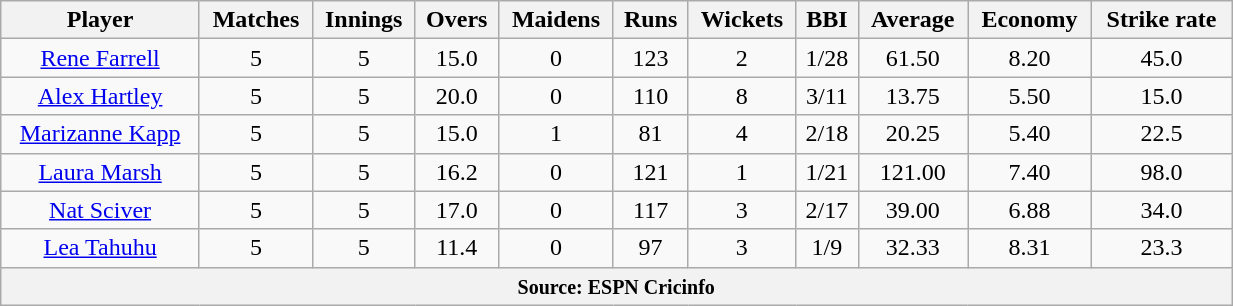<table class="wikitable" style="text-align:center; width:65%;">
<tr>
<th>Player</th>
<th>Matches</th>
<th>Innings</th>
<th>Overs</th>
<th>Maidens</th>
<th>Runs</th>
<th>Wickets</th>
<th>BBI</th>
<th>Average</th>
<th>Economy</th>
<th>Strike rate</th>
</tr>
<tr>
<td><a href='#'>Rene Farrell</a></td>
<td>5</td>
<td>5</td>
<td>15.0</td>
<td>0</td>
<td>123</td>
<td>2</td>
<td>1/28</td>
<td>61.50</td>
<td>8.20</td>
<td>45.0</td>
</tr>
<tr>
<td><a href='#'>Alex Hartley</a></td>
<td>5</td>
<td>5</td>
<td>20.0</td>
<td>0</td>
<td>110</td>
<td>8</td>
<td>3/11</td>
<td>13.75</td>
<td>5.50</td>
<td>15.0</td>
</tr>
<tr>
<td><a href='#'>Marizanne Kapp</a></td>
<td>5</td>
<td>5</td>
<td>15.0</td>
<td>1</td>
<td>81</td>
<td>4</td>
<td>2/18</td>
<td>20.25</td>
<td>5.40</td>
<td>22.5</td>
</tr>
<tr>
<td><a href='#'>Laura Marsh</a></td>
<td>5</td>
<td>5</td>
<td>16.2</td>
<td>0</td>
<td>121</td>
<td>1</td>
<td>1/21</td>
<td>121.00</td>
<td>7.40</td>
<td>98.0</td>
</tr>
<tr>
<td><a href='#'>Nat Sciver</a></td>
<td>5</td>
<td>5</td>
<td>17.0</td>
<td>0</td>
<td>117</td>
<td>3</td>
<td>2/17</td>
<td>39.00</td>
<td>6.88</td>
<td>34.0</td>
</tr>
<tr>
<td><a href='#'>Lea Tahuhu</a></td>
<td>5</td>
<td>5</td>
<td>11.4</td>
<td>0</td>
<td>97</td>
<td>3</td>
<td>1/9</td>
<td>32.33</td>
<td>8.31</td>
<td>23.3</td>
</tr>
<tr>
<th colspan="13"><small>Source: ESPN Cricinfo </small></th>
</tr>
</table>
